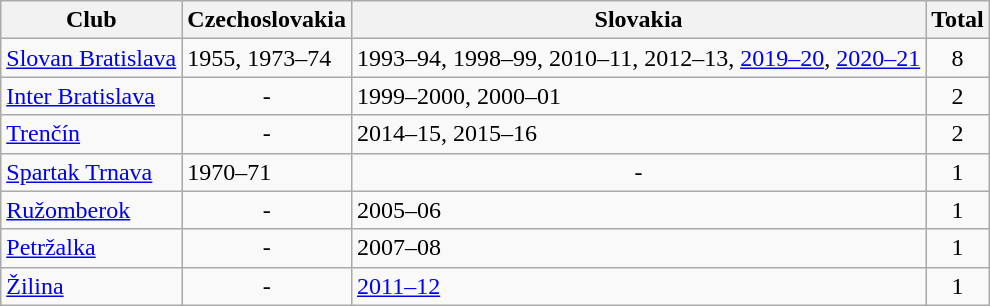<table class="wikitable sortable">
<tr>
<th>Club</th>
<th>Czechoslovakia</th>
<th>Slovakia</th>
<th>Total</th>
</tr>
<tr>
<td><a href='#'>Slovan Bratislava</a></td>
<td>1955, 1973–74</td>
<td>1993–94, 1998–99, 2010–11, 2012–13, <a href='#'>2019–20</a>, <a href='#'>2020–21</a></td>
<td style="text-align:center">8</td>
</tr>
<tr>
<td><a href='#'>Inter Bratislava</a></td>
<td style="text-align:center">-</td>
<td>1999–2000, 2000–01</td>
<td style="text-align:center">2</td>
</tr>
<tr>
<td><a href='#'>Trenčín</a></td>
<td style="text-align:center">-</td>
<td>2014–15, 2015–16</td>
<td style="text-align:center">2</td>
</tr>
<tr>
<td><a href='#'>Spartak Trnava</a></td>
<td>1970–71</td>
<td style="text-align:center">-</td>
<td style="text-align:center">1</td>
</tr>
<tr>
<td><a href='#'>Ružomberok</a></td>
<td style="text-align:center">-</td>
<td>2005–06</td>
<td style="text-align:center">1</td>
</tr>
<tr>
<td><a href='#'>Petržalka</a></td>
<td style="text-align:center">-</td>
<td>2007–08</td>
<td style="text-align:center">1</td>
</tr>
<tr>
<td><a href='#'>Žilina</a></td>
<td style="text-align:center">-</td>
<td><a href='#'>2011–12</a></td>
<td style="text-align:center">1</td>
</tr>
</table>
